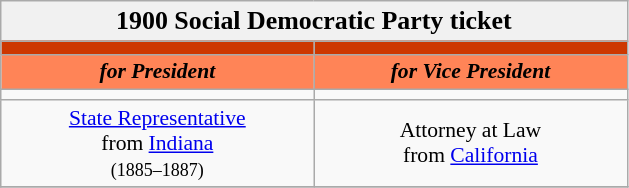<table class="wikitable" style="font-size:90%; text-align:center;">
<tr>
<td style="background:#f1f1f1;" colspan="30"><big><strong>1900 Social Democratic Party ticket</strong></big></td>
</tr>
<tr>
<th style="width:3em; font-size:135%; background:#CD3700; width:200px;"><a href='#'></a></th>
<th style="width:3em; font-size:135%; background:#CD3700; width:200px;"><a href='#'></a></th>
</tr>
<tr>
<td style="width:3em; font-size:100%; color:#000; background:#FF8457; width:200px;"><strong><em>for President</em></strong></td>
<td style="width:3em; font-size:100%; color:#000; background:#FF8457; width:200px;"><strong><em>for Vice President</em></strong></td>
</tr>
<tr>
<td></td>
<td></td>
</tr>
<tr>
<td><a href='#'>State Representative</a><br>from <a href='#'>Indiana</a><br><small>(1885–1887)</small></td>
<td>Attorney at Law<br>from <a href='#'>California</a></td>
</tr>
<tr>
</tr>
</table>
